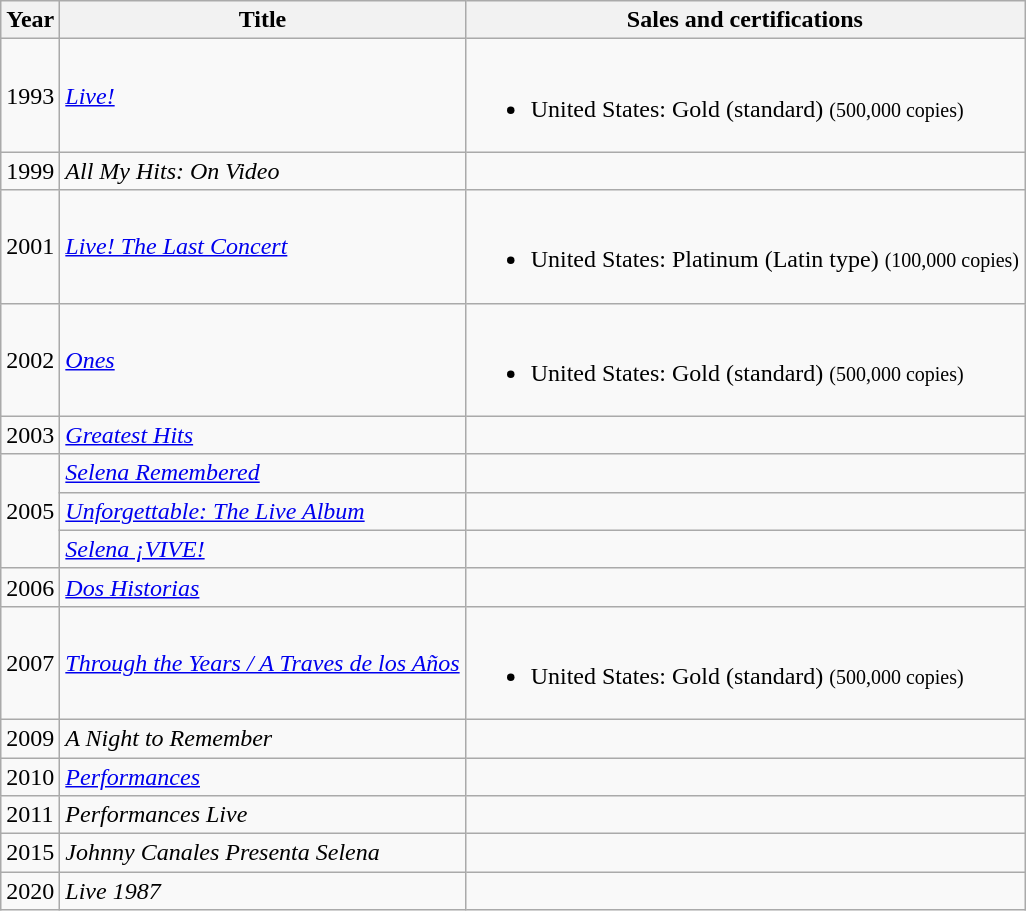<table class="wikitable">
<tr>
<th>Year</th>
<th>Title</th>
<th>Sales and certifications</th>
</tr>
<tr>
<td>1993</td>
<td><em><a href='#'>Live!</a></em></td>
<td><br><ul><li>United States: Gold (standard) <small>(500,000 copies)</small></li></ul></td>
</tr>
<tr>
<td>1999</td>
<td><em>All My Hits: On Video</em></td>
</tr>
<tr>
<td>2001</td>
<td><em><a href='#'>Live! The Last Concert</a></em></td>
<td><br><ul><li>United States: Platinum (Latin type) <small>(100,000 copies)</small></li></ul></td>
</tr>
<tr>
<td>2002</td>
<td><em><a href='#'>Ones</a></em></td>
<td><br><ul><li>United States: Gold (standard) <small>(500,000 copies)</small></li></ul></td>
</tr>
<tr>
<td>2003</td>
<td><em><a href='#'>Greatest Hits</a></em></td>
<td></td>
</tr>
<tr>
<td rowspan=3>2005</td>
<td><em><a href='#'>Selena Remembered</a></em></td>
<td></td>
</tr>
<tr>
<td><em><a href='#'>Unforgettable: The Live Album</a></em></td>
<td></td>
</tr>
<tr>
<td><em><a href='#'>Selena ¡VIVE!</a></em></td>
<td></td>
</tr>
<tr>
<td>2006</td>
<td><em><a href='#'>Dos Historias</a></em></td>
<td></td>
</tr>
<tr>
<td>2007</td>
<td><em><a href='#'>Through the Years / A Traves de los Años</a></em></td>
<td><br><ul><li>United States: Gold (standard) <small>(500,000 copies)</small></li></ul></td>
</tr>
<tr>
<td>2009</td>
<td><em>A Night to Remember</em></td>
<td></td>
</tr>
<tr>
<td>2010</td>
<td><em><a href='#'>Performances</a></em></td>
<td></td>
</tr>
<tr>
<td>2011</td>
<td><em>Performances Live</em></td>
<td></td>
</tr>
<tr>
<td>2015</td>
<td><em>Johnny Canales Presenta Selena</em></td>
<td></td>
</tr>
<tr>
<td>2020</td>
<td><em>Live 1987</em></td>
<td></td>
</tr>
</table>
